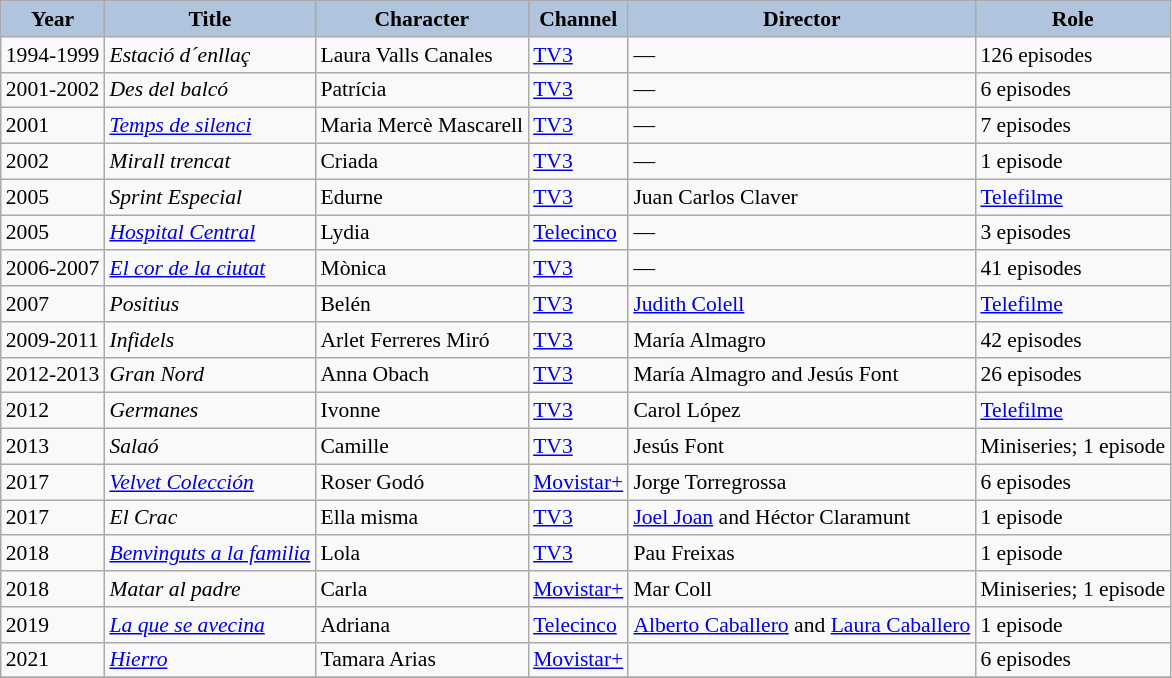<table class="wikitable" style="font-size: 90%;">
<tr>
<th style="background: #B0C4DE;">Year</th>
<th style="background: #B0C4DE;">Title</th>
<th style="background: #B0C4DE;">Character</th>
<th style="background: #B0C4DE;">Channel</th>
<th style="background: #B0C4DE;">Director</th>
<th style="background: #B0C4DE;">Role</th>
</tr>
<tr>
<td>1994-1999</td>
<td><em>Estació d´enllaç</em></td>
<td>Laura Valls Canales</td>
<td><a href='#'>TV3</a></td>
<td>—</td>
<td>126 episodes</td>
</tr>
<tr>
<td>2001-2002</td>
<td><em>Des del balcó</em></td>
<td>Patrícia</td>
<td><a href='#'>TV3</a></td>
<td>—</td>
<td>6 episodes</td>
</tr>
<tr>
<td>2001</td>
<td><em><a href='#'>Temps de silenci</a></em></td>
<td>Maria Mercè Mascarell</td>
<td><a href='#'>TV3</a></td>
<td>—</td>
<td>7 episodes</td>
</tr>
<tr>
<td>2002</td>
<td><em>Mirall trencat</em></td>
<td>Criada</td>
<td><a href='#'>TV3</a></td>
<td>—</td>
<td>1 episode</td>
</tr>
<tr>
<td>2005</td>
<td><em>Sprint Especial</em></td>
<td>Edurne</td>
<td><a href='#'>TV3</a></td>
<td>Juan Carlos Claver</td>
<td><a href='#'>Telefilme</a></td>
</tr>
<tr>
<td>2005</td>
<td><em><a href='#'>Hospital Central</a></em></td>
<td>Lydia</td>
<td><a href='#'>Telecinco</a></td>
<td>—</td>
<td>3 episodes</td>
</tr>
<tr>
<td>2006-2007</td>
<td><em><a href='#'>El cor de la ciutat</a></em></td>
<td>Mònica</td>
<td><a href='#'>TV3</a></td>
<td>—</td>
<td>41 episodes</td>
</tr>
<tr>
<td>2007</td>
<td><em>Positius</em></td>
<td>Belén</td>
<td><a href='#'>TV3</a></td>
<td><a href='#'>Judith Colell</a></td>
<td><a href='#'>Telefilme</a></td>
</tr>
<tr>
<td>2009-2011</td>
<td><em>Infidels</em></td>
<td>Arlet Ferreres Miró</td>
<td><a href='#'>TV3</a></td>
<td>María Almagro</td>
<td>42 episodes</td>
</tr>
<tr>
<td>2012-2013</td>
<td><em>Gran Nord</em></td>
<td>Anna Obach</td>
<td><a href='#'>TV3</a></td>
<td>María Almagro and Jesús Font</td>
<td>26 episodes</td>
</tr>
<tr>
<td>2012</td>
<td><em>Germanes</em></td>
<td>Ivonne</td>
<td><a href='#'>TV3</a></td>
<td>Carol López</td>
<td><a href='#'>Telefilme</a></td>
</tr>
<tr>
<td>2013</td>
<td><em>Salaó</em></td>
<td>Camille</td>
<td><a href='#'>TV3</a></td>
<td>Jesús Font</td>
<td>Miniseries; 1 episode</td>
</tr>
<tr>
<td>2017</td>
<td><em><a href='#'>Velvet Colección</a></em></td>
<td>Roser Godó</td>
<td><a href='#'>Movistar+</a></td>
<td>Jorge Torregrossa</td>
<td>6 episodes</td>
</tr>
<tr>
<td>2017</td>
<td><em>El Crac</em></td>
<td>Ella misma</td>
<td><a href='#'>TV3</a></td>
<td><a href='#'>Joel Joan</a> and Héctor Claramunt</td>
<td>1 episode</td>
</tr>
<tr>
<td>2018</td>
<td><em><a href='#'>Benvinguts a la familia</a></em></td>
<td>Lola</td>
<td><a href='#'>TV3</a></td>
<td>Pau Freixas</td>
<td>1 episode</td>
</tr>
<tr>
<td>2018</td>
<td><em>Matar al padre</em></td>
<td>Carla</td>
<td><a href='#'>Movistar+</a></td>
<td>Mar Coll</td>
<td>Miniseries; 1 episode</td>
</tr>
<tr>
<td>2019</td>
<td><em><a href='#'>La que se avecina</a></em></td>
<td>Adriana</td>
<td><a href='#'>Telecinco</a></td>
<td><a href='#'>Alberto Caballero</a> and <a href='#'>Laura Caballero</a></td>
<td>1 episode</td>
</tr>
<tr>
<td>2021</td>
<td><em><a href='#'>Hierro</a></em></td>
<td>Tamara Arias</td>
<td><a href='#'>Movistar+</a></td>
<td></td>
<td>6 episodes</td>
</tr>
<tr>
</tr>
</table>
